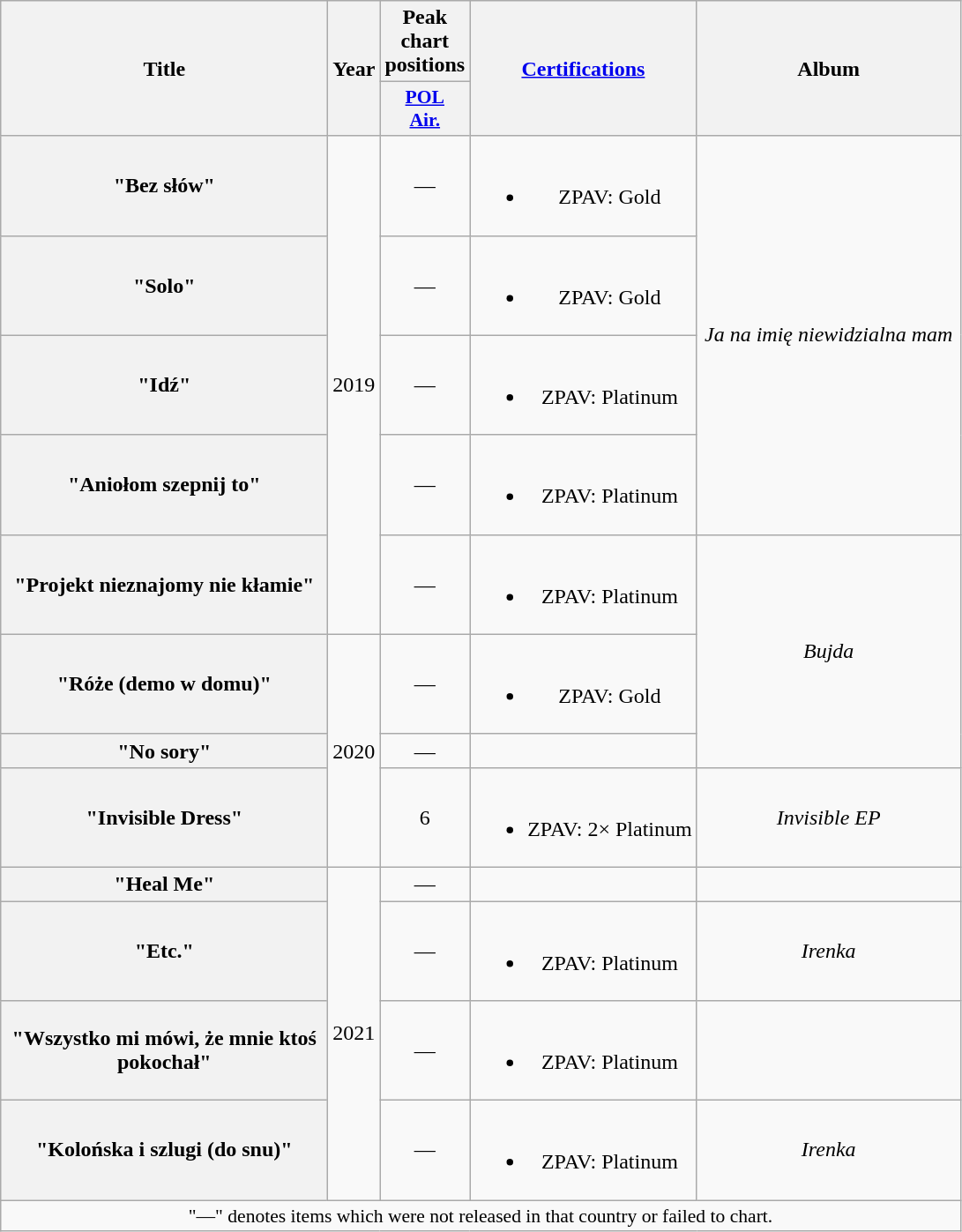<table class="wikitable plainrowheaders" style="text-align:center;">
<tr>
<th scope="col" rowspan="2" style="width:15em;">Title</th>
<th scope="col" rowspan="2">Year</th>
<th>Peak chart positions</th>
<th scope="col" rowspan="2"><a href='#'>Certifications</a></th>
<th scope="col" rowspan="2" style="width:12em;">Album</th>
</tr>
<tr>
<th style="width:3em;font-size:90%"><a href='#'>POL<br>Air.</a><br></th>
</tr>
<tr>
<th scope="row">"Bez słów"</th>
<td rowspan=5>2019</td>
<td>—</td>
<td><br><ul><li>ZPAV: Gold</li></ul></td>
<td rowspan="4"><em>Ja na imię niewidzialna mam</em></td>
</tr>
<tr>
<th scope="row">"Solo"</th>
<td>—</td>
<td><br><ul><li>ZPAV: Gold</li></ul></td>
</tr>
<tr>
<th scope="row">"Idź"</th>
<td>—</td>
<td><br><ul><li>ZPAV: Platinum</li></ul></td>
</tr>
<tr>
<th scope="row">"Aniołom szepnij to"</th>
<td>—</td>
<td><br><ul><li>ZPAV: Platinum</li></ul></td>
</tr>
<tr>
<th scope="row">"Projekt nieznajomy nie kłamie"</th>
<td>—</td>
<td><br><ul><li>ZPAV: Platinum</li></ul></td>
<td rowspan="3"><em>Bujda</em></td>
</tr>
<tr>
<th scope="row">"Róże (demo w domu)"</th>
<td rowspan=3>2020</td>
<td>—</td>
<td><br><ul><li>ZPAV: Gold</li></ul></td>
</tr>
<tr>
<th scope="row">"No sory"<br></th>
<td>—</td>
<td></td>
</tr>
<tr>
<th scope="row">"Invisible Dress"<br></th>
<td>6</td>
<td><br><ul><li>ZPAV: 2× Platinum</li></ul></td>
<td><em>Invisible EP</em></td>
</tr>
<tr>
<th scope="row">"Heal Me"</th>
<td rowspan=4>2021</td>
<td>—</td>
<td></td>
<td></td>
</tr>
<tr>
<th scope="row">"Etc."</th>
<td>—</td>
<td><br><ul><li>ZPAV: Platinum</li></ul></td>
<td><em>Irenka</em></td>
</tr>
<tr>
<th scope="row">"Wszystko mi mówi, że mnie ktoś pokochał"</th>
<td>—</td>
<td><br><ul><li>ZPAV: Platinum</li></ul></td>
<td></td>
</tr>
<tr>
<th scope="row">"Kolońska i szlugi (do snu)"</th>
<td>—</td>
<td><br><ul><li>ZPAV: Platinum</li></ul></td>
<td><em>Irenka</em></td>
</tr>
<tr>
<td colspan="5" style="font-size:90%;">"—" denotes items which were not released in that country or failed to chart.</td>
</tr>
</table>
